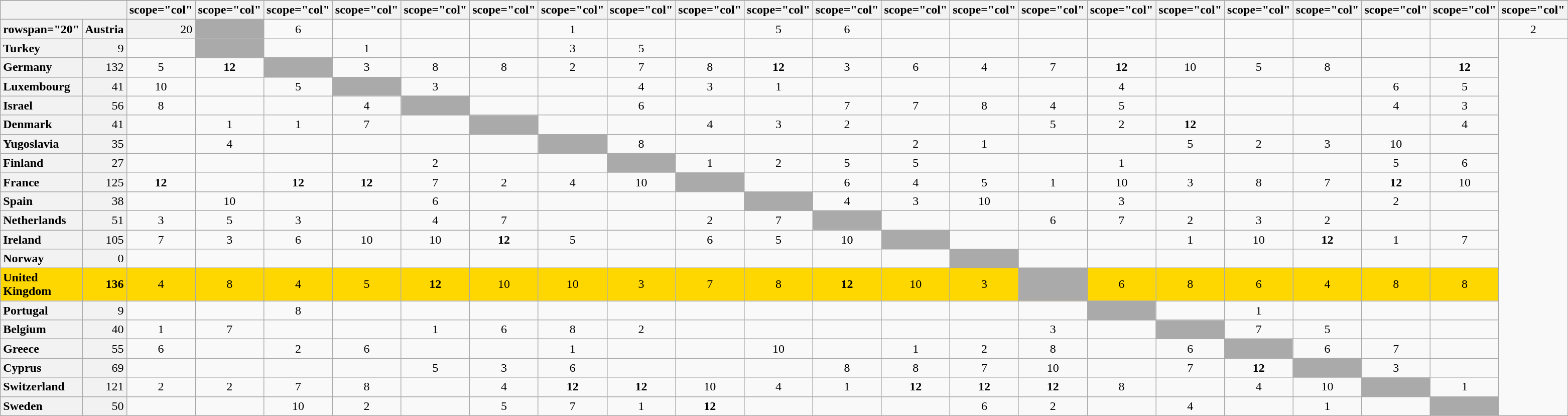<table class="wikitable plainrowheaders" style="text-align:center;">
<tr>
</tr>
<tr>
<th colspan="2"></th>
<th>scope="col" </th>
<th>scope="col" </th>
<th>scope="col" </th>
<th>scope="col" </th>
<th>scope="col" </th>
<th>scope="col" </th>
<th>scope="col" </th>
<th>scope="col" </th>
<th>scope="col" </th>
<th>scope="col" </th>
<th>scope="col" </th>
<th>scope="col" </th>
<th>scope="col" </th>
<th>scope="col" </th>
<th>scope="col" </th>
<th>scope="col" </th>
<th>scope="col" </th>
<th>scope="col" </th>
<th>scope="col" </th>
<th>scope="col" </th>
<th>scope="col" </th>
</tr>
<tr>
<th>rowspan="20" </th>
<th scope="row" style="text-align:left; background:#f2f2f2;">Austria</th>
<td style="text-align:right; background:#f2f2f2;">20</td>
<td style="text-align:left; background:#aaa;"></td>
<td>6</td>
<td></td>
<td></td>
<td></td>
<td>1</td>
<td></td>
<td></td>
<td>5</td>
<td>6</td>
<td></td>
<td></td>
<td></td>
<td></td>
<td></td>
<td></td>
<td></td>
<td></td>
<td></td>
<td>2</td>
</tr>
<tr>
<th scope="row" style="text-align:left; background:#f2f2f2;">Turkey</th>
<td style="text-align:right; background:#f2f2f2;">9</td>
<td></td>
<td style="text-align:left; background:#aaa;"></td>
<td></td>
<td>1</td>
<td></td>
<td></td>
<td>3</td>
<td>5</td>
<td></td>
<td></td>
<td></td>
<td></td>
<td></td>
<td></td>
<td></td>
<td></td>
<td></td>
<td></td>
<td></td>
<td></td>
</tr>
<tr>
<th scope="row" style="text-align:left; background:#f2f2f2;">Germany</th>
<td style="text-align:right; background:#f2f2f2;">132</td>
<td>5</td>
<td><strong>12</strong></td>
<td style="text-align:left; background:#aaa;"></td>
<td>3</td>
<td>8</td>
<td>8</td>
<td>2</td>
<td>7</td>
<td>8</td>
<td><strong>12</strong></td>
<td>3</td>
<td>6</td>
<td>4</td>
<td>7</td>
<td><strong>12</strong></td>
<td>10</td>
<td>5</td>
<td>8</td>
<td></td>
<td><strong>12</strong></td>
</tr>
<tr>
<th scope="row" style="text-align:left; background:#f2f2f2;">Luxembourg</th>
<td style="text-align:right; background:#f2f2f2;">41</td>
<td>10</td>
<td></td>
<td>5</td>
<td style="text-align:left; background:#aaa;"></td>
<td>3</td>
<td></td>
<td></td>
<td>4</td>
<td>3</td>
<td>1</td>
<td></td>
<td></td>
<td></td>
<td></td>
<td>4</td>
<td></td>
<td></td>
<td></td>
<td>6</td>
<td>5</td>
</tr>
<tr>
<th scope="row" style="text-align:left; background:#f2f2f2;">Israel</th>
<td style="text-align:right; background:#f2f2f2;">56</td>
<td>8</td>
<td></td>
<td></td>
<td>4</td>
<td style="text-align:left; background:#aaa;"></td>
<td></td>
<td></td>
<td>6</td>
<td></td>
<td></td>
<td>7</td>
<td>7</td>
<td>8</td>
<td>4</td>
<td>5</td>
<td></td>
<td></td>
<td></td>
<td>4</td>
<td>3</td>
</tr>
<tr>
<th scope="row" style="text-align:left; background:#f2f2f2;">Denmark</th>
<td style="text-align:right; background:#f2f2f2;">41</td>
<td></td>
<td>1</td>
<td>1</td>
<td>7</td>
<td></td>
<td style="text-align:left; background:#aaa;"></td>
<td></td>
<td></td>
<td>4</td>
<td>3</td>
<td>2</td>
<td></td>
<td></td>
<td>5</td>
<td>2</td>
<td><strong>12</strong></td>
<td></td>
<td></td>
<td></td>
<td>4</td>
</tr>
<tr>
<th scope="row" style="text-align:left; background:#f2f2f2;">Yugoslavia</th>
<td style="text-align:right; background:#f2f2f2;">35</td>
<td></td>
<td>4</td>
<td></td>
<td></td>
<td></td>
<td></td>
<td style="text-align:left; background:#aaa;"></td>
<td>8</td>
<td></td>
<td></td>
<td></td>
<td>2</td>
<td>1</td>
<td></td>
<td></td>
<td>5</td>
<td>2</td>
<td>3</td>
<td>10</td>
<td></td>
</tr>
<tr>
<th scope="row" style="text-align:left; background:#f2f2f2;">Finland</th>
<td style="text-align:right; background:#f2f2f2;">27</td>
<td></td>
<td></td>
<td></td>
<td></td>
<td>2</td>
<td></td>
<td></td>
<td style="text-align:left; background:#aaa;"></td>
<td>1</td>
<td>2</td>
<td>5</td>
<td>5</td>
<td></td>
<td></td>
<td>1</td>
<td></td>
<td></td>
<td></td>
<td>5</td>
<td>6</td>
</tr>
<tr>
<th scope="row" style="text-align:left; background:#f2f2f2;">France</th>
<td style="text-align:right; background:#f2f2f2;">125</td>
<td><strong>12</strong></td>
<td></td>
<td><strong>12</strong></td>
<td><strong>12</strong></td>
<td>7</td>
<td>2</td>
<td>4</td>
<td>10</td>
<td style="text-align:left; background:#aaa;"></td>
<td></td>
<td>6</td>
<td>4</td>
<td>5</td>
<td>1</td>
<td>10</td>
<td>3</td>
<td>8</td>
<td>7</td>
<td><strong>12</strong></td>
<td>10</td>
</tr>
<tr>
<th scope="row" style="text-align:left; background:#f2f2f2;">Spain</th>
<td style="text-align:right; background:#f2f2f2;">38</td>
<td></td>
<td>10</td>
<td></td>
<td></td>
<td>6</td>
<td></td>
<td></td>
<td></td>
<td></td>
<td style="text-align:left; background:#aaa;"></td>
<td>4</td>
<td>3</td>
<td>10</td>
<td></td>
<td>3</td>
<td></td>
<td></td>
<td></td>
<td>2</td>
<td></td>
</tr>
<tr>
<th scope="row" style="text-align:left; background:#f2f2f2;">Netherlands</th>
<td style="text-align:right; background:#f2f2f2;">51</td>
<td>3</td>
<td>5</td>
<td>3</td>
<td></td>
<td>4</td>
<td>7</td>
<td></td>
<td></td>
<td>2</td>
<td>7</td>
<td style="text-align:left; background:#aaa;"></td>
<td></td>
<td></td>
<td>6</td>
<td>7</td>
<td>2</td>
<td>3</td>
<td>2</td>
<td></td>
<td></td>
</tr>
<tr>
<th scope="row" style="text-align:left; background:#f2f2f2;">Ireland</th>
<td style="text-align:right; background:#f2f2f2;">105</td>
<td>7</td>
<td>3</td>
<td>6</td>
<td>10</td>
<td>10</td>
<td><strong>12</strong></td>
<td>5</td>
<td></td>
<td>6</td>
<td>5</td>
<td>10</td>
<td style="text-align:left; background:#aaa;"></td>
<td></td>
<td></td>
<td></td>
<td>1</td>
<td>10</td>
<td><strong>12</strong></td>
<td>1</td>
<td>7</td>
</tr>
<tr>
<th scope="row" style="text-align:left; background:#f2f2f2;">Norway</th>
<td style="text-align:right; background:#f2f2f2;">0</td>
<td></td>
<td></td>
<td></td>
<td></td>
<td></td>
<td></td>
<td></td>
<td></td>
<td></td>
<td></td>
<td></td>
<td></td>
<td style="text-align:left; background:#aaa;"></td>
<td></td>
<td></td>
<td></td>
<td></td>
<td></td>
<td></td>
<td></td>
</tr>
<tr style="background:gold;">
<th scope="row" style="text-align:left; font-weight:bold; background:gold;">United Kingdom</th>
<td style="text-align:right; font-weight:bold;">136</td>
<td>4</td>
<td>8</td>
<td>4</td>
<td>5</td>
<td><strong>12</strong></td>
<td>10</td>
<td>10</td>
<td>3</td>
<td>7</td>
<td>8</td>
<td><strong>12</strong></td>
<td>10</td>
<td>3</td>
<td style="text-align:left; background:#aaa;"></td>
<td>6</td>
<td>8</td>
<td>6</td>
<td>4</td>
<td>8</td>
<td>8</td>
</tr>
<tr>
<th scope="row" style="text-align:left; background:#f2f2f2;">Portugal</th>
<td style="text-align:right; background:#f2f2f2;">9</td>
<td></td>
<td></td>
<td>8</td>
<td></td>
<td></td>
<td></td>
<td></td>
<td></td>
<td></td>
<td></td>
<td></td>
<td></td>
<td></td>
<td></td>
<td style="text-align:left; background:#aaa;"></td>
<td></td>
<td>1</td>
<td></td>
<td></td>
<td></td>
</tr>
<tr>
<th scope="row" style="text-align:left; background:#f2f2f2;">Belgium</th>
<td style="text-align:right; background:#f2f2f2;">40</td>
<td>1</td>
<td>7</td>
<td></td>
<td></td>
<td>1</td>
<td>6</td>
<td>8</td>
<td>2</td>
<td></td>
<td></td>
<td></td>
<td></td>
<td></td>
<td>3</td>
<td></td>
<td style="text-align:left; background:#aaa;"></td>
<td>7</td>
<td>5</td>
<td></td>
<td></td>
</tr>
<tr>
<th scope="row" style="text-align:left; background:#f2f2f2;">Greece</th>
<td style="text-align:right; background:#f2f2f2;">55</td>
<td>6</td>
<td></td>
<td>2</td>
<td>6</td>
<td></td>
<td></td>
<td>1</td>
<td></td>
<td></td>
<td>10</td>
<td></td>
<td>1</td>
<td>2</td>
<td>8</td>
<td></td>
<td>6</td>
<td style="text-align:left; background:#aaa;"></td>
<td>6</td>
<td>7</td>
<td></td>
</tr>
<tr>
<th scope="row" style="text-align:left; background:#f2f2f2;">Cyprus</th>
<td style="text-align:right; background:#f2f2f2;">69</td>
<td></td>
<td></td>
<td></td>
<td></td>
<td>5</td>
<td>3</td>
<td>6</td>
<td></td>
<td></td>
<td></td>
<td>8</td>
<td>8</td>
<td>7</td>
<td>10</td>
<td></td>
<td>7</td>
<td><strong>12</strong></td>
<td style="text-align:left; background:#aaa;"></td>
<td>3</td>
<td></td>
</tr>
<tr>
<th scope="row" style="text-align:left; background:#f2f2f2;">Switzerland</th>
<td style="text-align:right; background:#f2f2f2;">121</td>
<td>2</td>
<td>2</td>
<td>7</td>
<td>8</td>
<td></td>
<td>4</td>
<td><strong>12</strong></td>
<td><strong>12</strong></td>
<td>10</td>
<td>4</td>
<td>1</td>
<td><strong>12</strong></td>
<td><strong>12</strong></td>
<td><strong>12</strong></td>
<td>8</td>
<td></td>
<td>4</td>
<td>10</td>
<td style="text-align:left; background:#aaa;"></td>
<td>1</td>
</tr>
<tr>
<th scope="row" style="text-align:left; background:#f2f2f2;">Sweden</th>
<td style="text-align:right; background:#f2f2f2;">50</td>
<td></td>
<td></td>
<td>10</td>
<td>2</td>
<td></td>
<td>5</td>
<td>7</td>
<td>1</td>
<td><strong>12</strong></td>
<td></td>
<td></td>
<td></td>
<td>6</td>
<td>2</td>
<td></td>
<td>4</td>
<td></td>
<td>1</td>
<td></td>
<td style="text-align:left; background:#aaa;"></td>
</tr>
</table>
